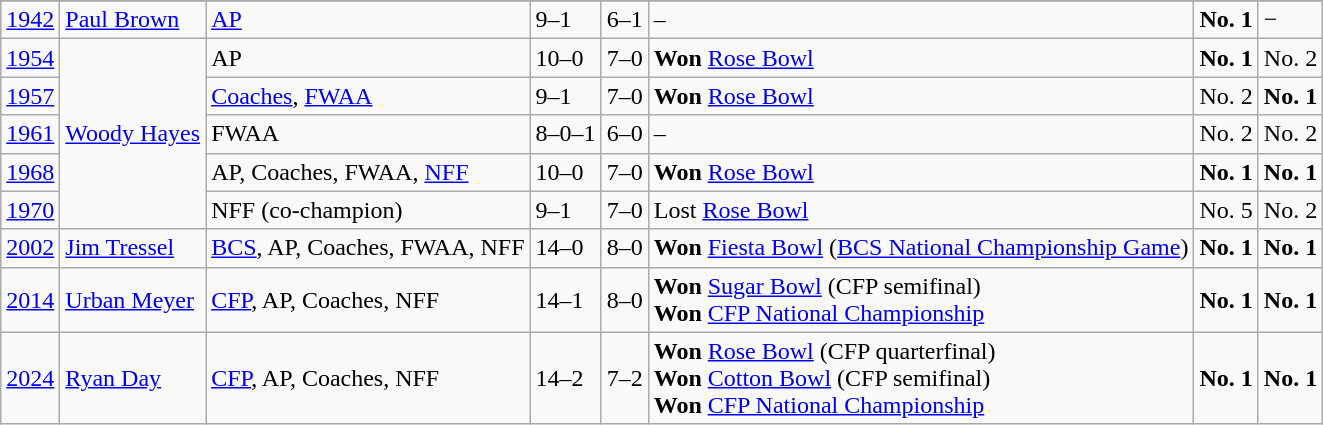<table class="wikitable">
<tr>
</tr>
<tr>
<td><a href='#'>1942</a></td>
<td><a href='#'>Paul Brown</a></td>
<td><a href='#'>AP</a></td>
<td>9–1</td>
<td>6–1</td>
<td>–</td>
<td><strong>No. 1</strong></td>
<td>−</td>
</tr>
<tr>
<td><a href='#'>1954</a></td>
<td rowspan="5"><a href='#'>Woody Hayes</a></td>
<td>AP</td>
<td>10–0</td>
<td>7–0</td>
<td><strong>Won</strong> <a href='#'>Rose Bowl</a></td>
<td><strong>No. 1</strong></td>
<td>No. 2</td>
</tr>
<tr>
<td><a href='#'>1957</a></td>
<td><a href='#'>Coaches</a>, <a href='#'>FWAA</a></td>
<td>9–1</td>
<td>7–0</td>
<td><strong>Won</strong> <a href='#'>Rose Bowl</a></td>
<td>No. 2</td>
<td><strong>No. 1</strong></td>
</tr>
<tr>
<td><a href='#'>1961</a></td>
<td>FWAA</td>
<td>8–0–1</td>
<td>6–0</td>
<td>–</td>
<td>No. 2</td>
<td>No. 2</td>
</tr>
<tr>
<td><a href='#'>1968</a></td>
<td>AP, Coaches, FWAA, <a href='#'>NFF</a></td>
<td>10–0</td>
<td>7–0</td>
<td><strong>Won</strong> <a href='#'>Rose Bowl</a></td>
<td><strong>No. 1</strong></td>
<td><strong>No. 1</strong></td>
</tr>
<tr>
<td><a href='#'>1970</a></td>
<td>NFF (co-champion)</td>
<td>9–1</td>
<td>7–0</td>
<td>Lost <a href='#'>Rose Bowl</a></td>
<td>No. 5</td>
<td>No. 2</td>
</tr>
<tr>
<td><a href='#'>2002</a></td>
<td><a href='#'>Jim Tressel</a></td>
<td><a href='#'>BCS</a>, AP, Coaches, FWAA, NFF</td>
<td>14–0</td>
<td>8–0</td>
<td><strong>Won</strong> <a href='#'>Fiesta Bowl</a> (<a href='#'>BCS National Championship Game</a>)</td>
<td><strong>No. 1</strong></td>
<td><strong>No. 1</strong></td>
</tr>
<tr>
<td><a href='#'>2014</a></td>
<td><a href='#'>Urban Meyer</a></td>
<td><a href='#'>CFP</a>, AP, Coaches, NFF</td>
<td>14–1</td>
<td>8–0</td>
<td><strong>Won</strong> <a href='#'>Sugar Bowl</a> (CFP semifinal)<br><strong>Won</strong> <a href='#'>CFP National Championship</a></td>
<td><strong>No. 1</strong></td>
<td><strong>No. 1</strong></td>
</tr>
<tr>
<td><a href='#'>2024</a></td>
<td><a href='#'>Ryan Day</a></td>
<td><a href='#'>CFP</a>, AP, Coaches, NFF</td>
<td>14–2</td>
<td>7–2</td>
<td><strong>Won</strong> <a href='#'>Rose Bowl</a> (CFP quarterfinal)<br><strong>Won</strong> <a href='#'>Cotton Bowl</a> (CFP semifinal)<br><strong>Won</strong> <a href='#'>CFP National Championship</a></td>
<td><strong>No. 1</strong></td>
<td><strong>No. 1</strong></td>
</tr>
</table>
